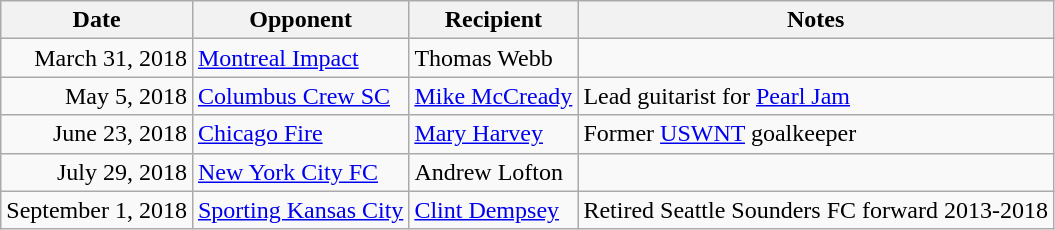<table class="wikitable">
<tr>
<th>Date</th>
<th>Opponent</th>
<th>Recipient</th>
<th>Notes</th>
</tr>
<tr>
<td align="right">March 31, 2018</td>
<td><a href='#'>Montreal Impact</a></td>
<td>Thomas Webb</td>
<td></td>
</tr>
<tr>
<td align="right">May 5, 2018</td>
<td><a href='#'>Columbus Crew SC</a></td>
<td><a href='#'>Mike McCready</a></td>
<td>Lead guitarist for <a href='#'>Pearl Jam</a></td>
</tr>
<tr>
<td align="right">June 23, 2018</td>
<td><a href='#'>Chicago Fire</a></td>
<td><a href='#'>Mary Harvey</a></td>
<td>Former <a href='#'>USWNT</a> goalkeeper</td>
</tr>
<tr>
<td align="right">July 29, 2018</td>
<td><a href='#'>New York City FC</a></td>
<td>Andrew Lofton</td>
<td></td>
</tr>
<tr>
<td align="right">September 1, 2018</td>
<td><a href='#'>Sporting Kansas City</a></td>
<td><a href='#'>Clint Dempsey</a></td>
<td>Retired Seattle Sounders FC forward 2013-2018</td>
</tr>
</table>
